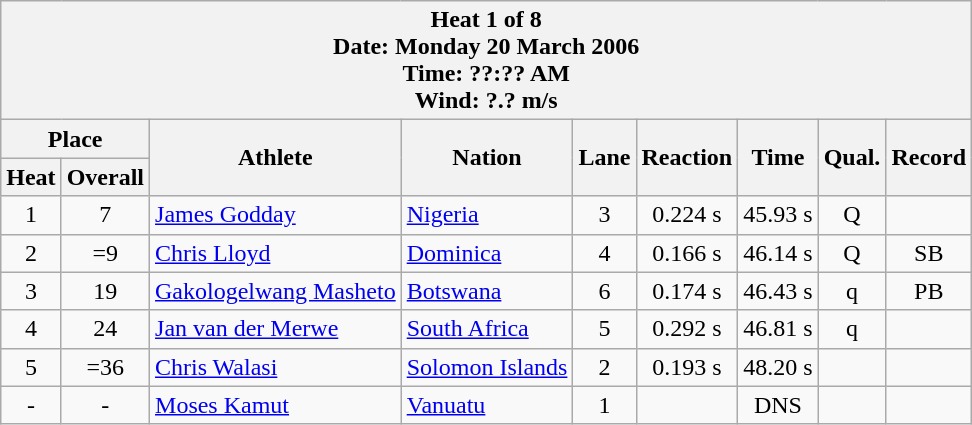<table class="wikitable">
<tr>
<th colspan=9>Heat 1 of 8 <br> Date: Monday 20 March 2006 <br> Time: ??:?? AM <br> Wind: ?.? m/s</th>
</tr>
<tr>
<th colspan=2>Place</th>
<th rowspan=2>Athlete</th>
<th rowspan=2>Nation</th>
<th rowspan=2>Lane</th>
<th rowspan=2>Reaction</th>
<th rowspan=2>Time</th>
<th rowspan=2>Qual.</th>
<th rowspan=2>Record</th>
</tr>
<tr>
<th>Heat</th>
<th>Overall</th>
</tr>
<tr>
<td align="center">1</td>
<td align="center">7</td>
<td align="left"><a href='#'>James Godday</a></td>
<td align="left"> <a href='#'>Nigeria</a></td>
<td align="center">3</td>
<td align="center">0.224 s</td>
<td align="center">45.93 s</td>
<td align="center">Q</td>
<td align="center"></td>
</tr>
<tr>
<td align="center">2</td>
<td align="center">=9</td>
<td align="left"><a href='#'>Chris Lloyd</a></td>
<td align="left"> <a href='#'>Dominica</a></td>
<td align="center">4</td>
<td align="center">0.166 s</td>
<td align="center">46.14 s</td>
<td align="center">Q</td>
<td align="center">SB</td>
</tr>
<tr>
<td align="center">3</td>
<td align="center">19</td>
<td align="left"><a href='#'>Gakologelwang Masheto</a></td>
<td align="left"> <a href='#'>Botswana</a></td>
<td align="center">6</td>
<td align="center">0.174 s</td>
<td align="center">46.43 s</td>
<td align="center">q</td>
<td align="center">PB</td>
</tr>
<tr>
<td align="center">4</td>
<td align="center">24</td>
<td align="left"><a href='#'>Jan van der Merwe</a></td>
<td align="left"> <a href='#'>South Africa</a></td>
<td align="center">5</td>
<td align="center">0.292 s</td>
<td align="center">46.81 s</td>
<td align="center">q</td>
<td align="center"></td>
</tr>
<tr>
<td align="center">5</td>
<td align="center">=36</td>
<td align="left"><a href='#'>Chris Walasi</a></td>
<td align="left"> <a href='#'>Solomon Islands</a></td>
<td align="center">2</td>
<td align="center">0.193 s</td>
<td align="center">48.20 s</td>
<td align="center"></td>
<td align="center"></td>
</tr>
<tr>
<td align="center">-</td>
<td align="center">-</td>
<td align="left"><a href='#'>Moses Kamut</a></td>
<td align="left"> <a href='#'>Vanuatu</a></td>
<td align="center">1</td>
<td align="center"></td>
<td align="center">DNS</td>
<td align="center"></td>
<td align="center"></td>
</tr>
</table>
